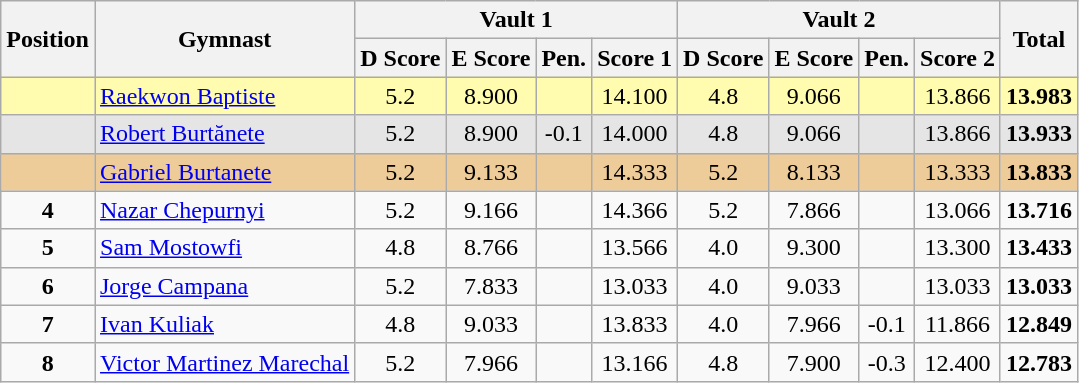<table style="text-align:center;" class="wikitable sortable">
<tr>
<th rowspan="2">Position</th>
<th rowspan="2">Gymnast</th>
<th colspan="4">Vault 1</th>
<th colspan="4">Vault 2</th>
<th rowspan="2">Total</th>
</tr>
<tr>
<th>D Score</th>
<th>E Score</th>
<th>Pen.</th>
<th>Score 1</th>
<th>D Score</th>
<th>E Score</th>
<th>Pen.</th>
<th>Score 2</th>
</tr>
<tr style="background:#fffcaf;">
<td style="text-align:center" scope="row"><strong></strong></td>
<td style="text-align:left;"> <a href='#'>Raekwon Baptiste</a></td>
<td>5.2</td>
<td>8.900</td>
<td></td>
<td>14.100</td>
<td>4.8</td>
<td>9.066</td>
<td></td>
<td>13.866</td>
<td><strong>13.983</strong></td>
</tr>
<tr style="background:#e5e5e5;">
<td style="text-align:center" scope="row"><strong></strong></td>
<td style="text-align:left;"> <a href='#'>Robert Burtănete</a></td>
<td>5.2</td>
<td>8.900</td>
<td>-0.1</td>
<td>14.000</td>
<td>4.8</td>
<td>9.066</td>
<td></td>
<td>13.866</td>
<td><strong>13.933</strong></td>
</tr>
<tr style="background:#ec9;">
<td style="text-align:center" scope="row"><strong></strong></td>
<td style="text-align:left;"> <a href='#'>Gabriel Burtanete</a></td>
<td>5.2</td>
<td>9.133</td>
<td></td>
<td>14.333</td>
<td>5.2</td>
<td>8.133</td>
<td></td>
<td>13.333</td>
<td><strong>13.833</strong></td>
</tr>
<tr>
<td style="text-align:center" scope="row"><strong>4</strong></td>
<td style="text-align:left;"> <a href='#'>Nazar Chepurnyi</a></td>
<td>5.2</td>
<td>9.166</td>
<td></td>
<td>14.366</td>
<td>5.2</td>
<td>7.866</td>
<td></td>
<td>13.066</td>
<td><strong>13.716</strong></td>
</tr>
<tr>
<td style="text-align:center" scope="row"><strong>5</strong></td>
<td style="text-align:left;"> <a href='#'>Sam Mostowfi</a></td>
<td>4.8</td>
<td>8.766</td>
<td></td>
<td>13.566</td>
<td>4.0</td>
<td>9.300</td>
<td></td>
<td>13.300</td>
<td><strong>13.433</strong></td>
</tr>
<tr>
<td style="text-align:center" scope="row"><strong>6</strong></td>
<td style="text-align:left;"> <a href='#'>Jorge Campana</a></td>
<td>5.2</td>
<td>7.833</td>
<td></td>
<td>13.033</td>
<td>4.0</td>
<td>9.033</td>
<td></td>
<td>13.033</td>
<td><strong>13.033</strong></td>
</tr>
<tr>
<td style="text-align:center" scope="row"><strong>7</strong></td>
<td style="text-align:left;"> <a href='#'>Ivan Kuliak</a></td>
<td>4.8</td>
<td>9.033</td>
<td></td>
<td>13.833</td>
<td>4.0</td>
<td>7.966</td>
<td>-0.1</td>
<td>11.866</td>
<td><strong>12.849</strong></td>
</tr>
<tr>
<td style="text-align:center" scope="row"><strong>8</strong></td>
<td style="text-align:left;"> <a href='#'>Victor Martinez Marechal</a></td>
<td>5.2</td>
<td>7.966</td>
<td></td>
<td>13.166</td>
<td>4.8</td>
<td>7.900</td>
<td>-0.3</td>
<td>12.400</td>
<td><strong>12.783</strong></td>
</tr>
</table>
